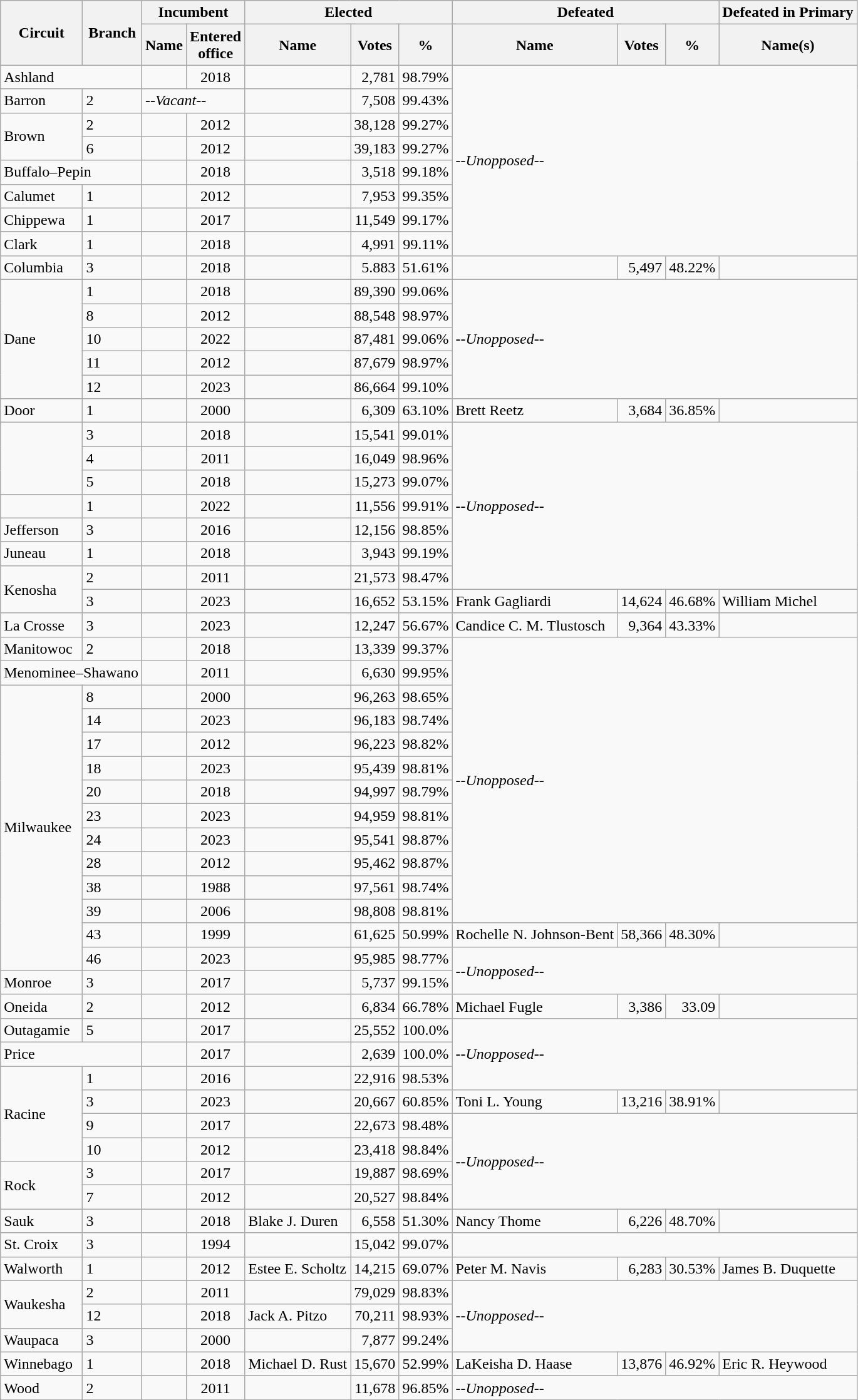<table class="wikitable">
<tr>
<th rowspan="2">Circuit</th>
<th rowspan="2">Branch</th>
<th colspan="2">Incumbent</th>
<th colspan="3">Elected</th>
<th colspan="3">Defeated</th>
<th>Defeated in Primary</th>
</tr>
<tr>
<th>Name</th>
<th>Entered<br>office</th>
<th>Name</th>
<th>Votes</th>
<th>%</th>
<th>Name</th>
<th>Votes</th>
<th>%</th>
<th>Name(s)</th>
</tr>
<tr>
<td colspan="2">Ashland</td>
<td></td>
<td align="center">2018</td>
<td></td>
<td align="right">2,781</td>
<td align="right">98.79%</td>
<td colspan="4" rowspan="8"><em>--Unopposed--</em></td>
</tr>
<tr>
<td>Barron</td>
<td>2</td>
<td colspan="2"><em>--Vacant--</em></td>
<td></td>
<td align="right">7,508</td>
<td align="right">99.43%</td>
</tr>
<tr>
<td rowspan="2">Brown</td>
<td>2</td>
<td></td>
<td align="center">2012</td>
<td></td>
<td align="right">38,128</td>
<td align="right">99.27%</td>
</tr>
<tr>
<td>6</td>
<td></td>
<td align="center">2012</td>
<td></td>
<td align="right">39,183</td>
<td align="right">99.27%</td>
</tr>
<tr>
<td colspan="2">Buffalo–Pepin</td>
<td></td>
<td align="center">2018</td>
<td></td>
<td align="right">3,518</td>
<td align="right">99.18%</td>
</tr>
<tr>
<td>Calumet</td>
<td>1</td>
<td></td>
<td align="center">2012</td>
<td></td>
<td align="right">7,953</td>
<td align="right">99.35%</td>
</tr>
<tr>
<td>Chippewa</td>
<td>1</td>
<td></td>
<td align="center">2017</td>
<td></td>
<td align="right">11,549</td>
<td align="right">99.17%</td>
</tr>
<tr>
<td>Clark</td>
<td>1</td>
<td></td>
<td align="center">2018</td>
<td></td>
<td align="right">4,991</td>
<td align="right">99.11%</td>
</tr>
<tr>
<td>Columbia</td>
<td>3</td>
<td></td>
<td align="center">2018</td>
<td></td>
<td align="right">5.883</td>
<td align="right">51.61%</td>
<td></td>
<td align="right">5,497</td>
<td align="right">48.22%</td>
<td></td>
</tr>
<tr>
<td rowspan="5">Dane</td>
<td>1</td>
<td></td>
<td align="center">2018</td>
<td></td>
<td align="right">89,390</td>
<td align="right">99.06%</td>
<td colspan="4" rowspan="5"><em>--Unopposed--</em></td>
</tr>
<tr>
<td>8</td>
<td></td>
<td align="center">2012</td>
<td></td>
<td align="right">88,548</td>
<td align="right">98.97%</td>
</tr>
<tr>
<td>10</td>
<td></td>
<td align="center">2022</td>
<td></td>
<td align="right">87,481</td>
<td align="right">99.06%</td>
</tr>
<tr>
<td>11</td>
<td></td>
<td align="center">2012</td>
<td></td>
<td align="right">87,679</td>
<td align="right">98.97%</td>
</tr>
<tr>
<td>12</td>
<td></td>
<td align="center">2023</td>
<td></td>
<td align="right">86,664</td>
<td align="right">99.10%</td>
</tr>
<tr>
<td>Door</td>
<td>1</td>
<td></td>
<td align="center">2000</td>
<td></td>
<td align="right">6,309</td>
<td align="right">63.10%</td>
<td>Brett Reetz</td>
<td align="right">3,684</td>
<td align="right">36.85%</td>
<td></td>
</tr>
<tr>
<td rowspan="3"></td>
<td>3</td>
<td></td>
<td align="center">2018</td>
<td></td>
<td align="right">15,541</td>
<td align="right">99.01%</td>
<td colspan="4" rowspan="7"><em>--Unopposed--</em></td>
</tr>
<tr>
<td>4</td>
<td></td>
<td align="center">2011</td>
<td></td>
<td align="right">16,049</td>
<td align="right">98.96%</td>
</tr>
<tr>
<td>5</td>
<td></td>
<td align="center">2018</td>
<td></td>
<td align="right">15,273</td>
<td align="right">99.07%</td>
</tr>
<tr>
<td></td>
<td>1</td>
<td></td>
<td align="center">2022</td>
<td></td>
<td align="right">11,556</td>
<td align="right">99.91%</td>
</tr>
<tr>
<td>Jefferson</td>
<td>3</td>
<td></td>
<td align="center">2016</td>
<td></td>
<td align="right">12,156</td>
<td align="right">98.85%</td>
</tr>
<tr>
<td>Juneau</td>
<td>1</td>
<td></td>
<td align="center">2018</td>
<td></td>
<td align="right">3,943</td>
<td align="right">99.19%</td>
</tr>
<tr>
<td rowspan="2">Kenosha</td>
<td>2</td>
<td></td>
<td align="center">2011</td>
<td></td>
<td align="right">21,573</td>
<td align="right">98.47%</td>
</tr>
<tr>
<td>3</td>
<td></td>
<td align="center">2023</td>
<td></td>
<td align="right">16,652</td>
<td align="right">53.15%</td>
<td>Frank Gagliardi</td>
<td align="right">14,624</td>
<td align="right">46.68%</td>
<td>William Michel</td>
</tr>
<tr>
<td>La Crosse</td>
<td>3</td>
<td></td>
<td align="center">2023</td>
<td></td>
<td align="right">12,247</td>
<td align="right">56.67%</td>
<td>Candice C. M. Tlustosch</td>
<td align="right">9,364</td>
<td align="right">43.33%</td>
<td></td>
</tr>
<tr>
<td>Manitowoc</td>
<td>2</td>
<td></td>
<td align="center">2018</td>
<td></td>
<td align="right">13,339</td>
<td align="right">99.37%</td>
<td colspan="4" rowspan="12"><em>--Unopposed--</em></td>
</tr>
<tr>
<td colspan="2">Menominee–Shawano</td>
<td></td>
<td align="center">2011</td>
<td></td>
<td align="right">6,630</td>
<td align="right">99.95%</td>
</tr>
<tr>
<td rowspan="12">Milwaukee</td>
<td>8</td>
<td></td>
<td align="center">2000</td>
<td></td>
<td align="right">96,263</td>
<td align="right">98.65%</td>
</tr>
<tr>
<td>14</td>
<td></td>
<td align="center">2023</td>
<td></td>
<td align="right">96,183</td>
<td align="right">98.74%</td>
</tr>
<tr>
<td>17</td>
<td></td>
<td align="center">2012</td>
<td></td>
<td align="right">96,223</td>
<td align="right">98.82%</td>
</tr>
<tr>
<td>18</td>
<td></td>
<td align="center">2023</td>
<td></td>
<td align="right">95,439</td>
<td align="right">98.81%</td>
</tr>
<tr>
<td>20</td>
<td></td>
<td align="center">2018</td>
<td></td>
<td align="right">94,997</td>
<td align="right">98.79%</td>
</tr>
<tr>
<td>23</td>
<td></td>
<td align="center">2023</td>
<td></td>
<td align="right">94,959</td>
<td align="right">98.81%</td>
</tr>
<tr>
<td>24</td>
<td></td>
<td align="center">2023</td>
<td></td>
<td align="right">95,541</td>
<td align="right">98.87%</td>
</tr>
<tr>
<td>28</td>
<td></td>
<td align="center">2012</td>
<td></td>
<td align="right">95,462</td>
<td align="right">98.87%</td>
</tr>
<tr>
<td>38</td>
<td></td>
<td align="center">1988</td>
<td></td>
<td align="right">97,561</td>
<td align="right">98.74%</td>
</tr>
<tr>
<td>39</td>
<td></td>
<td align="center">2006</td>
<td></td>
<td align="right">98,808</td>
<td align="right">98.81%</td>
</tr>
<tr>
<td>43</td>
<td></td>
<td align="center">1999</td>
<td></td>
<td align="right">61,625</td>
<td align="right">50.99%</td>
<td>Rochelle N. Johnson-Bent</td>
<td align="right">58,366</td>
<td align="right">48.30%</td>
<td></td>
</tr>
<tr>
<td>46</td>
<td></td>
<td align="center">2023</td>
<td></td>
<td align="right">95,985</td>
<td align="right">98.77%</td>
<td colspan="4" rowspan="2"><em>--Unopposed--</em></td>
</tr>
<tr>
<td>Monroe</td>
<td>3</td>
<td></td>
<td align="center">2017</td>
<td></td>
<td align="right">5,737</td>
<td align="right">99.15%</td>
</tr>
<tr>
<td>Oneida</td>
<td>2</td>
<td></td>
<td align="center">2012</td>
<td></td>
<td align="right">6,834</td>
<td align="right">66.78%</td>
<td>Michael Fugle</td>
<td align="right">3,386</td>
<td align="right">33.09</td>
<td></td>
</tr>
<tr>
<td>Outagamie</td>
<td>5</td>
<td></td>
<td align="center">2017</td>
<td></td>
<td align="right">25,552</td>
<td align="right">100.0%</td>
<td colspan="4" rowspan="3"><em>--Unopposed--</em></td>
</tr>
<tr>
<td colspan="2">Price</td>
<td></td>
<td align="center">2017</td>
<td></td>
<td align="right">2,639</td>
<td align="right">100.0%</td>
</tr>
<tr>
<td rowspan="4">Racine</td>
<td>1</td>
<td></td>
<td align="center">2016</td>
<td></td>
<td align="right">22,916</td>
<td align="right">98.53%</td>
</tr>
<tr>
<td>3</td>
<td></td>
<td align="center">2023</td>
<td></td>
<td align="right">20,667</td>
<td align="right">60.85%</td>
<td>Toni L. Young</td>
<td align="right">13,216</td>
<td align="right">38.91%</td>
<td></td>
</tr>
<tr>
<td>9</td>
<td></td>
<td align="center">2017</td>
<td></td>
<td align="right">22,673</td>
<td align="right">98.48%</td>
<td colspan="4" rowspan="4"><em>--Unopposed--</em></td>
</tr>
<tr>
<td>10</td>
<td></td>
<td align="center">2012</td>
<td></td>
<td align="right">23,418</td>
<td align="right">98.84%</td>
</tr>
<tr>
<td rowspan="2">Rock</td>
<td>3</td>
<td></td>
<td align="center">2017</td>
<td></td>
<td align="right">19,887</td>
<td align="right">98.69%</td>
</tr>
<tr>
<td>7</td>
<td></td>
<td align="center">2012</td>
<td></td>
<td align="right">20,527</td>
<td align="right">98.84%</td>
</tr>
<tr>
<td>Sauk</td>
<td>3</td>
<td></td>
<td align="center">2018</td>
<td>Blake J. Duren</td>
<td align="right">6,558</td>
<td align="right">51.30%</td>
<td>Nancy Thome</td>
<td align="right">6,226</td>
<td align="right">48.70%</td>
<td></td>
</tr>
<tr>
<td>St. Croix</td>
<td>3</td>
<td></td>
<td align="center">1994</td>
<td></td>
<td align="right">15,042</td>
<td align="right">99.07%</td>
</tr>
<tr>
<td>Walworth</td>
<td>1</td>
<td></td>
<td align="center">2012</td>
<td>Estee E. Scholtz</td>
<td align="right">14,215</td>
<td align="right">69.07%</td>
<td>Peter M. Navis</td>
<td align="right">6,283</td>
<td align="right">30.53%</td>
<td>James B. Duquette</td>
</tr>
<tr>
<td rowspan="2">Waukesha</td>
<td>2</td>
<td></td>
<td align="center">2011</td>
<td></td>
<td align="right">79,029</td>
<td align="right">98.83%</td>
<td colspan="4" rowspan="3"><em>--Unopposed--</em></td>
</tr>
<tr>
<td>12</td>
<td></td>
<td align="center">2018</td>
<td>Jack A. Pitzo</td>
<td align="right">70,211</td>
<td align="right">98.93%</td>
</tr>
<tr>
<td>Waupaca</td>
<td>3</td>
<td></td>
<td align="center">2000</td>
<td></td>
<td align="right">7,877</td>
<td align="right">99.24%</td>
</tr>
<tr>
<td>Winnebago</td>
<td>1</td>
<td></td>
<td align="center">2018</td>
<td>Michael D. Rust</td>
<td align="right">15,670</td>
<td align="right">52.99%</td>
<td>LaKeisha D. Haase</td>
<td align="right">13,876</td>
<td align="right">46.92%</td>
<td>Eric R. Heywood</td>
</tr>
<tr>
<td>Wood</td>
<td>2</td>
<td></td>
<td align="center">2011</td>
<td></td>
<td align="right">11,678</td>
<td align="right">96.85%</td>
<td colspan="4"><em>--Unopposed--</em></td>
</tr>
</table>
